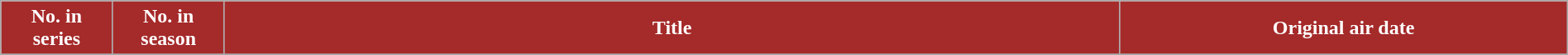<table class="wikitable plainrowheaders" style="width:100%; margin:auto; background:#FFF;">
<tr>
<th style="width:5%; background:brown; color:#fff;">No. in<br>series </th>
<th style="width:5%; background:brown; color:#fff;">No. in<br>season </th>
<th style="width:40%; background:brown; color:#fff;">Title</th>
<th style="width:20%; background:brown; color:#fff;">Original air date</th>
</tr>
<tr>
</tr>
</table>
